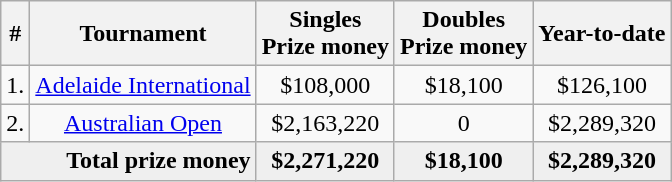<table class="wikitable sortable" style="text-align:center">
<tr>
<th>#</th>
<th>Tournament</th>
<th>Singles<br>Prize money</th>
<th>Doubles<br>Prize money</th>
<th>Year-to-date</th>
</tr>
<tr>
<td>1.</td>
<td><a href='#'>Adelaide International</a></td>
<td>$108,000</td>
<td>$18,100</td>
<td>$126,100</td>
</tr>
<tr>
<td>2.</td>
<td><a href='#'>Australian Open</a></td>
<td>$2,163,220</td>
<td>0</td>
<td>$2,289,320</td>
</tr>
<tr style ="background:#efefef">
<td colspan="2" align="right"><strong>Total prize money</strong></td>
<td><strong>$2,271,220</strong></td>
<td><strong>$18,100</strong></td>
<td><strong>$2,289,320</strong></td>
</tr>
</table>
